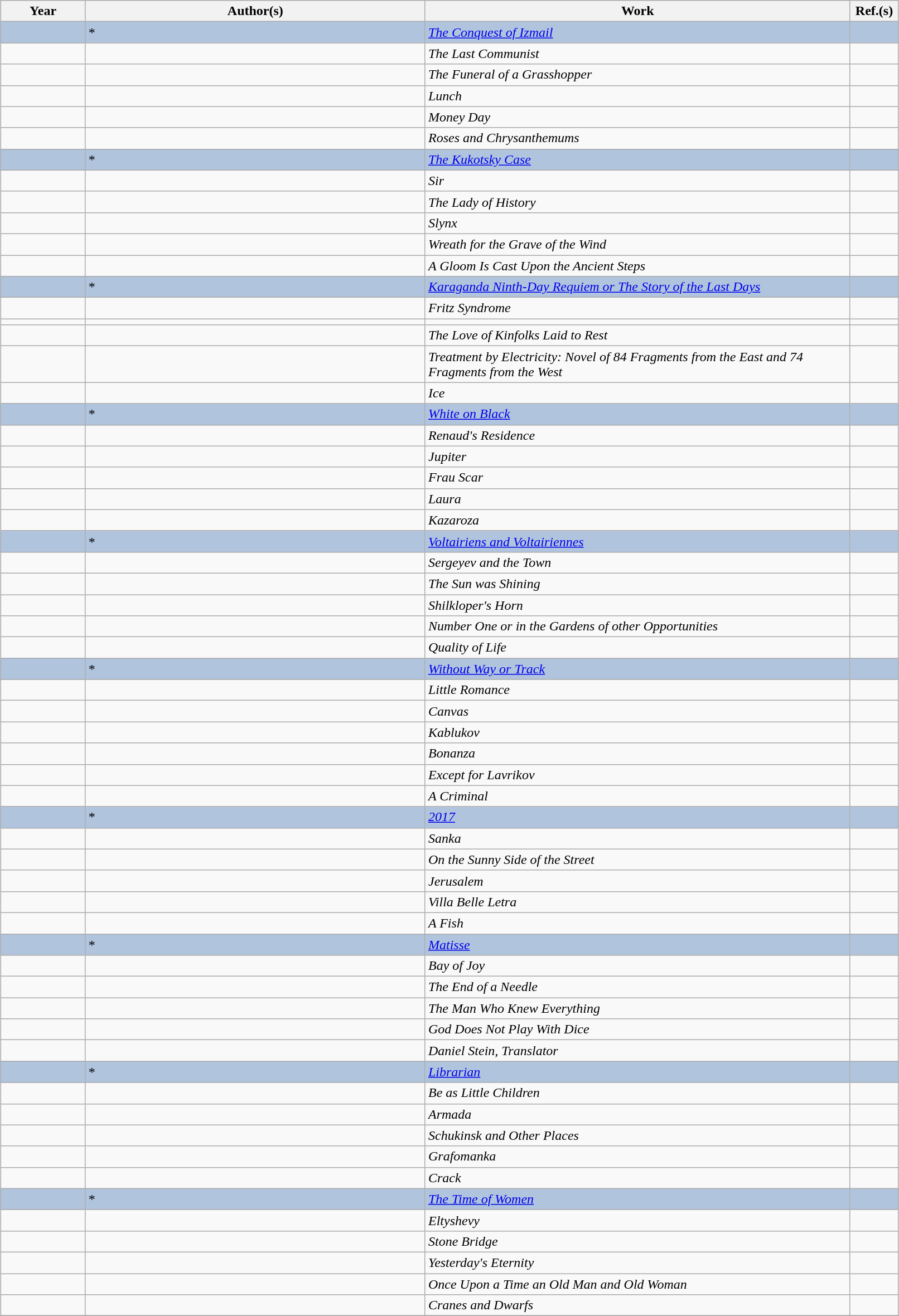<table class="sortable wikitable" width="85%" cellpadding="5" style="margin: 1em auto 1em auto">
<tr>
<th width="7%" scope="col">Year</th>
<th width="28%" scope="col">Author(s)</th>
<th width="35%" scope="col">Work</th>
<th width="4%" class="unsortable">Ref.(s)</th>
</tr>
<tr style="background:#B0C4DE;">
<th scope="row" style="text-align:center; font-weight:normal; background:#B0C4DE;"></th>
<td>*</td>
<td><em><a href='#'>The Conquest of Izmail</a></em></td>
<td></td>
</tr>
<tr style="background:transparent;">
<th scope="row" style="text-align:center; font-weight:normal; background-color:transparent;"></th>
<td></td>
<td><em>The Last Communist</em></td>
<td></td>
</tr>
<tr style="background:transparent;">
<th scope="row" style="text-align:center; font-weight:normal; background-color:transparent;"></th>
<td></td>
<td><em>The Funeral of a Grasshopper</em></td>
<td></td>
</tr>
<tr style="background:transparent;">
<th scope="row" style="text-align:center; font-weight:normal; background-color:transparent;"></th>
<td></td>
<td><em>Lunch</em></td>
<td></td>
</tr>
<tr style="background:transparent;">
<th scope="row" style="text-align:center; font-weight:normal; background-color:transparent;"></th>
<td></td>
<td><em>Money Day</em></td>
<td></td>
</tr>
<tr style="background:transparent;">
<th scope="row" style="text-align:center; font-weight:normal; background-color:transparent;"></th>
<td></td>
<td><em>Roses and Chrysanthemums</em></td>
<td></td>
</tr>
<tr style="background:#B0C4DE;">
<th scope="row" style="text-align:center; font-weight:normal; background:#B0C4DE;"></th>
<td>*</td>
<td><em><a href='#'>The Kukotsky Case</a></em></td>
<td></td>
</tr>
<tr style="background:transparent;">
<th scope="row" style="text-align:center; font-weight:normal; background-color:transparent;"></th>
<td></td>
<td><em>Sir</em></td>
<td></td>
</tr>
<tr style="background:transparent;">
<th scope="row" style="text-align:center; font-weight:normal; background-color:transparent;"></th>
<td></td>
<td><em>The Lady of History</em></td>
<td></td>
</tr>
<tr style="background:transparent;">
<th scope="row" style="text-align:center; font-weight:normal; background-color:transparent;"></th>
<td></td>
<td><em>Slynx</em></td>
<td></td>
</tr>
<tr style="background:transparent;">
<th scope="row" style="text-align:center; font-weight:normal; background-color:transparent;"></th>
<td></td>
<td><em>Wreath for the Grave of the Wind</em></td>
<td></td>
</tr>
<tr style="background:transparent;">
<th scope="row" style="text-align:center; font-weight:normal; background-color:transparent;"></th>
<td></td>
<td><em>A Gloom Is Cast Upon the Ancient Steps</em></td>
<td></td>
</tr>
<tr style="background:#B0C4DE;">
<th scope="row" style="text-align:center; font-weight:normal; background:#B0C4DE;"></th>
<td>*</td>
<td><em><a href='#'>Karaganda Ninth-Day Requiem or The Story of the Last Days</a></em></td>
<td></td>
</tr>
<tr style="background:transparent;">
<th scope="row" style="text-align:center; font-weight:normal; background-color:transparent;"></th>
<td></td>
<td><em>Fritz Syndrome</em></td>
<td></td>
</tr>
<tr style="background:transparent;">
<th scope="row" style="text-align:center; font-weight:normal; background-color:transparent;"></th>
<td></td>
<td><em><Illegible></em></td>
<td></td>
</tr>
<tr style="background:transparent;">
<th scope="row" style="text-align:center; font-weight:normal; background-color:transparent;"></th>
<td></td>
<td><em>The Love of Kinfolks Laid to Rest</em></td>
<td></td>
</tr>
<tr style="background:transparent;">
<th scope="row" style="text-align:center; font-weight:normal; background-color:transparent;"></th>
<td></td>
<td><em>Treatment by Electricity: Novel of 84 Fragments from the East and 74 Fragments from the West</em></td>
<td></td>
</tr>
<tr style="background:transparent;">
<th scope="row" style="text-align:center; font-weight:normal; background-color:transparent;"></th>
<td></td>
<td><em>Ice</em></td>
<td></td>
</tr>
<tr style="background:#B0C4DE;">
<th scope="row" style="text-align:center; font-weight:normal; background:#B0C4DE;"></th>
<td>*</td>
<td><em><a href='#'>White on Black</a></em></td>
<td></td>
</tr>
<tr style="background:transparent;">
<th scope="row" style="text-align:center; font-weight:normal; background-color:transparent;"></th>
<td></td>
<td><em>Renaud's Residence</em></td>
<td></td>
</tr>
<tr style="background:transparent;">
<th scope="row" style="text-align:center; font-weight:normal; background-color:transparent;"></th>
<td></td>
<td><em>Jupiter</em></td>
<td></td>
</tr>
<tr style="background:transparent;">
<th scope="row" style="text-align:center; font-weight:normal; background-color:transparent;"></th>
<td></td>
<td><em>Frau Scar</em></td>
<td></td>
</tr>
<tr style="background:transparent;">
<th scope="row" style="text-align:center; font-weight:normal; background-color:transparent;"></th>
<td></td>
<td><em>Laura</em></td>
<td></td>
</tr>
<tr style="background:transparent;">
<th scope="row" style="text-align:center; font-weight:normal; background-color:transparent;"></th>
<td></td>
<td><em>Kazaroza</em></td>
<td></td>
</tr>
<tr style="background:#B0C4DE;">
<th scope="row" style="text-align:center; font-weight:normal; background:#B0C4DE;"></th>
<td>*</td>
<td><em><a href='#'>Voltairiens and Voltairiennes</a></em></td>
<td></td>
</tr>
<tr style="background:transparent;">
<th scope="row" style="text-align:center; font-weight:normal; background-color:transparent;"></th>
<td></td>
<td><em>Sergeyev and the Town</em></td>
<td></td>
</tr>
<tr style="background:transparent;">
<th scope="row" style="text-align:center; font-weight:normal; background-color:transparent;"></th>
<td></td>
<td><em>The Sun was Shining</em></td>
<td></td>
</tr>
<tr style="background:transparent;">
<th scope="row" style="text-align:center; font-weight:normal; background-color:transparent;"></th>
<td></td>
<td><em>Shilkloper's Horn</em></td>
<td></td>
</tr>
<tr style="background:transparent;">
<th scope="row" style="text-align:center; font-weight:normal; background-color:transparent;"></th>
<td></td>
<td><em>Number One or in the Gardens of other Opportunities</em></td>
<td></td>
</tr>
<tr style="background:transparent;">
<th scope="row" style="text-align:center; font-weight:normal; background-color:transparent;"></th>
<td></td>
<td><em>Quality of Life</em></td>
<td></td>
</tr>
<tr style="background:#B0C4DE;">
<th scope="row" style="text-align:center; font-weight:normal; background:#B0C4DE;"></th>
<td>*</td>
<td><em><a href='#'>Without Way or Track</a></em></td>
<td></td>
</tr>
<tr style="background:transparent;">
<th scope="row" style="text-align:center; font-weight:normal; background-color:transparent;"></th>
<td></td>
<td><em>Little Romance</em></td>
<td></td>
</tr>
<tr style="background:transparent;">
<th scope="row" style="text-align:center; font-weight:normal; background-color:transparent;"></th>
<td></td>
<td><em>Canvas</em></td>
<td></td>
</tr>
<tr style="background:transparent;">
<th scope="row" style="text-align:center; font-weight:normal; background-color:transparent;"></th>
<td></td>
<td><em>Kablukov</em></td>
<td></td>
</tr>
<tr style="background:transparent;">
<th scope="row" style="text-align:center; font-weight:normal; background-color:transparent;"></th>
<td></td>
<td><em>Bonanza</em></td>
<td></td>
</tr>
<tr style="background:transparent;">
<th scope="row" style="text-align:center; font-weight:normal; background-color:transparent;"></th>
<td></td>
<td><em>Except for Lavrikov</em></td>
<td></td>
</tr>
<tr style="background:transparent;">
<th scope="row" style="text-align:center; font-weight:normal; background-color:transparent;"></th>
<td></td>
<td><em>A Criminal</em></td>
<td></td>
</tr>
<tr style="background:#B0C4DE;">
<th scope="row" style="text-align:center; font-weight:normal; background:#B0C4DE;"></th>
<td>*</td>
<td><em><a href='#'>2017</a></em></td>
<td></td>
</tr>
<tr style="background:transparent;">
<th scope="row" style="text-align:center; font-weight:normal; background-color:transparent;"></th>
<td></td>
<td><em>Sanka</em></td>
<td></td>
</tr>
<tr style="background:transparent;">
<th scope="row" style="text-align:center; font-weight:normal; background-color:transparent;"></th>
<td></td>
<td><em>On the Sunny Side of the Street</em></td>
<td></td>
</tr>
<tr style="background:transparent;">
<th scope="row" style="text-align:center; font-weight:normal; background-color:transparent;"></th>
<td></td>
<td><em>Jerusalem</em></td>
<td></td>
</tr>
<tr style="background:transparent;">
<th scope="row" style="text-align:center; font-weight:normal; background-color:transparent;"></th>
<td></td>
<td><em>Villa Belle Letra</em></td>
<td></td>
</tr>
<tr style="background:transparent;">
<th scope="row" style="text-align:center; font-weight:normal; background-color:transparent;"></th>
<td></td>
<td><em>A Fish</em></td>
<td></td>
</tr>
<tr style="background:#B0C4DE;">
<th scope="row" style="text-align:center; font-weight:normal; background:#B0C4DE;"></th>
<td>*</td>
<td><em><a href='#'>Matisse</a></em></td>
<td></td>
</tr>
<tr style="background:transparent;">
<th scope="row" style="text-align:center; font-weight:normal; background-color:transparent;"></th>
<td></td>
<td><em>Bay of Joy</em></td>
<td></td>
</tr>
<tr style="background:transparent;">
<th scope="row" style="text-align:center; font-weight:normal; background-color:transparent;"></th>
<td></td>
<td><em>The End of a Needle</em></td>
<td></td>
</tr>
<tr style="background:transparent;">
<th scope="row" style="text-align:center; font-weight:normal; background-color:transparent;"></th>
<td></td>
<td><em>The Man Who Knew Everything</em></td>
<td></td>
</tr>
<tr style="background:transparent;">
<th scope="row" style="text-align:center; font-weight:normal; background-color:transparent;"></th>
<td></td>
<td><em>God Does Not Play With Dice</em></td>
<td></td>
</tr>
<tr style="background:transparent;">
<th scope="row" style="text-align:center; font-weight:normal; background-color:transparent;"></th>
<td></td>
<td><em>Daniel Stein, Translator</em></td>
<td></td>
</tr>
<tr style="background:#B0C4DE;">
<th scope="row" style="text-align:center; font-weight:normal; background:#B0C4DE;"></th>
<td>*</td>
<td><em><a href='#'>Librarian</a></em></td>
<td></td>
</tr>
<tr style="background:transparent;">
<th scope="row" style="text-align:center; font-weight:normal; background-color:transparent;"></th>
<td></td>
<td><em>Be as Little Children</em></td>
<td></td>
</tr>
<tr style="background:transparent;">
<th scope="row" style="text-align:center; font-weight:normal; background-color:transparent;"></th>
<td></td>
<td><em>Armada</em></td>
<td></td>
</tr>
<tr style="background:transparent;">
<th scope="row" style="text-align:center; font-weight:normal; background-color:transparent;"></th>
<td></td>
<td><em>Schukinsk and Other Places</em></td>
<td></td>
</tr>
<tr style="background:transparent;">
<th scope="row" style="text-align:center; font-weight:normal; background-color:transparent;"></th>
<td></td>
<td><em>Grafomanka</em></td>
<td></td>
</tr>
<tr style="background:transparent;">
<th scope="row" style="text-align:center; font-weight:normal; background-color:transparent;"></th>
<td></td>
<td><em>Crack</em></td>
<td></td>
</tr>
<tr style="background:#B0C4DE;">
<th scope="row" style="text-align:center; font-weight:normal; background:#B0C4DE;"></th>
<td>*</td>
<td><em><a href='#'>The Time of Women</a></em></td>
<td></td>
</tr>
<tr style="background:transparent;">
<th scope="row" style="text-align:center; font-weight:normal; background-color:transparent;"></th>
<td></td>
<td><em>Eltyshevy</em></td>
<td></td>
</tr>
<tr style="background:transparent;">
<th scope="row" style="text-align:center; font-weight:normal; background-color:transparent;"></th>
<td></td>
<td><em>Stone Bridge</em></td>
<td></td>
</tr>
<tr style="background:transparent;">
<th scope="row" style="text-align:center; font-weight:normal; background-color:transparent;"></th>
<td></td>
<td><em>Yesterday's Eternity</em></td>
<td></td>
</tr>
<tr style="background:transparent;">
<th scope="row" style="text-align:center; font-weight:normal; background-color:transparent;"></th>
<td></td>
<td><em>Once Upon a Time an Old Man and Old Woman</em></td>
<td></td>
</tr>
<tr style="background:transparent;">
<th scope="row" style="text-align:center; font-weight:normal; background-color:transparent;"></th>
<td></td>
<td><em>Cranes and Dwarfs</em></td>
<td></td>
</tr>
<tr style="background:#B0C4DE;">
</tr>
</table>
